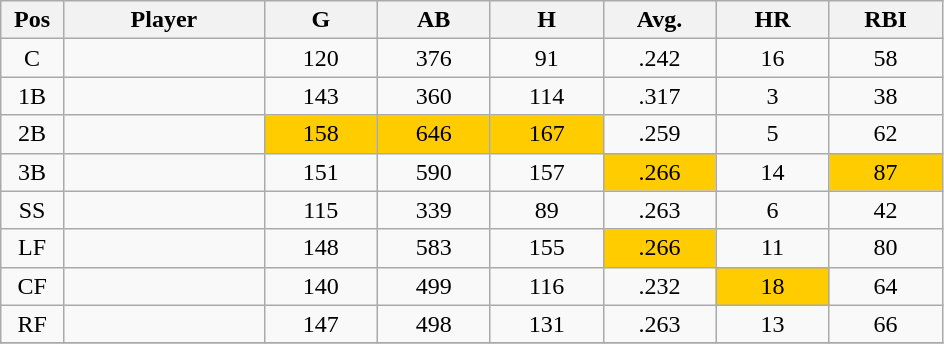<table class="wikitable sortable">
<tr>
<th bgcolor="#DDDDFF" width="5%">Pos</th>
<th bgcolor="#DDDDFF" width="16%">Player</th>
<th bgcolor="#DDDDFF" width="9%">G</th>
<th bgcolor="#DDDDFF" width="9%">AB</th>
<th bgcolor="#DDDDFF" width="9%">H</th>
<th bgcolor="#DDDDFF" width="9%">Avg.</th>
<th bgcolor="#DDDDFF" width="9%">HR</th>
<th bgcolor="#DDDDFF" width="9%">RBI</th>
</tr>
<tr align="center">
<td>C</td>
<td></td>
<td>120</td>
<td>376</td>
<td>91</td>
<td>.242</td>
<td>16</td>
<td>58</td>
</tr>
<tr align="center">
<td>1B</td>
<td></td>
<td>143</td>
<td>360</td>
<td>114</td>
<td>.317</td>
<td>3</td>
<td>38</td>
</tr>
<tr align="center">
<td>2B</td>
<td></td>
<td bgcolor="FFCC00">158</td>
<td bgcolor="FFCC00">646</td>
<td bgcolor="FFCC00">167</td>
<td>.259</td>
<td>5</td>
<td>62</td>
</tr>
<tr align="center">
<td>3B</td>
<td></td>
<td>151</td>
<td>590</td>
<td>157</td>
<td bgcolor="FFCC00">.266</td>
<td>14</td>
<td bgcolor="FFCC00">87</td>
</tr>
<tr align="center">
<td>SS</td>
<td></td>
<td>115</td>
<td>339</td>
<td>89</td>
<td>.263</td>
<td>6</td>
<td>42</td>
</tr>
<tr align="center">
<td>LF</td>
<td></td>
<td>148</td>
<td>583</td>
<td>155</td>
<td bgcolor="FFCC00">.266</td>
<td>11</td>
<td>80</td>
</tr>
<tr align="center">
<td>CF</td>
<td></td>
<td>140</td>
<td>499</td>
<td>116</td>
<td>.232</td>
<td bgcolor="FFCC00">18</td>
<td>64</td>
</tr>
<tr align="center">
<td>RF</td>
<td></td>
<td>147</td>
<td>498</td>
<td>131</td>
<td>.263</td>
<td>13</td>
<td>66</td>
</tr>
<tr align="center">
</tr>
</table>
